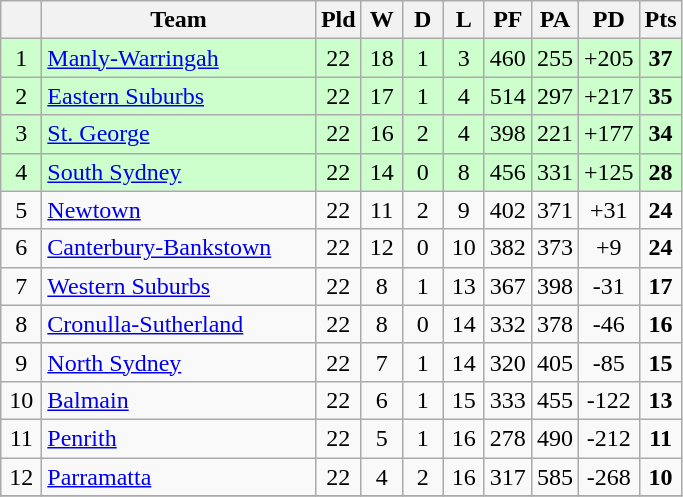<table class="wikitable" style="text-align:center;">
<tr>
<th width=20 abbr="Position×"></th>
<th width=175>Team</th>
<th width=20 abbr="Played">Pld</th>
<th width=20 abbr="Won">W</th>
<th width=20 abbr="Drawn">D</th>
<th width=20 abbr="Lost">L</th>
<th width=20 abbr="Points for">PF</th>
<th width=20 abbr="Points against">PA</th>
<th width=20 abbr="Points difference">PD</th>
<th width=20 abbr="Points">Pts</th>
</tr>
<tr style="background: #ccffcc;">
<td>1</td>
<td style="text-align:left;"> <a href='#'>Manly-Warringah</a></td>
<td>22</td>
<td>18</td>
<td>1</td>
<td>3</td>
<td>460</td>
<td>255</td>
<td>+205</td>
<td><strong>37</strong></td>
</tr>
<tr style="background: #ccffcc;">
<td>2</td>
<td style="text-align:left;"> <a href='#'>Eastern Suburbs</a></td>
<td>22</td>
<td>17</td>
<td>1</td>
<td>4</td>
<td>514</td>
<td>297</td>
<td>+217</td>
<td><strong>35</strong></td>
</tr>
<tr style="background: #ccffcc;">
<td>3</td>
<td style="text-align:left;"> <a href='#'>St. George</a></td>
<td>22</td>
<td>16</td>
<td>2</td>
<td>4</td>
<td>398</td>
<td>221</td>
<td>+177</td>
<td><strong>34</strong></td>
</tr>
<tr style="background: #ccffcc;">
<td>4</td>
<td style="text-align:left;"> <a href='#'>South Sydney</a></td>
<td>22</td>
<td>14</td>
<td>0</td>
<td>8</td>
<td>456</td>
<td>331</td>
<td>+125</td>
<td><strong>28</strong></td>
</tr>
<tr>
<td>5</td>
<td style="text-align:left;"> <a href='#'>Newtown</a></td>
<td>22</td>
<td>11</td>
<td>2</td>
<td>9</td>
<td>402</td>
<td>371</td>
<td>+31</td>
<td><strong>24</strong></td>
</tr>
<tr>
<td>6</td>
<td style="text-align:left;"> <a href='#'>Canterbury-Bankstown</a></td>
<td>22</td>
<td>12</td>
<td>0</td>
<td>10</td>
<td>382</td>
<td>373</td>
<td>+9</td>
<td><strong>24</strong></td>
</tr>
<tr>
<td>7</td>
<td style="text-align:left;"> <a href='#'>Western Suburbs</a></td>
<td>22</td>
<td>8</td>
<td>1</td>
<td>13</td>
<td>367</td>
<td>398</td>
<td>-31</td>
<td><strong>17</strong></td>
</tr>
<tr>
<td>8</td>
<td style="text-align:left;"> <a href='#'>Cronulla-Sutherland</a></td>
<td>22</td>
<td>8</td>
<td>0</td>
<td>14</td>
<td>332</td>
<td>378</td>
<td>-46</td>
<td><strong>16</strong></td>
</tr>
<tr>
<td>9</td>
<td style="text-align:left;"> <a href='#'>North Sydney</a></td>
<td>22</td>
<td>7</td>
<td>1</td>
<td>14</td>
<td>320</td>
<td>405</td>
<td>-85</td>
<td><strong>15</strong></td>
</tr>
<tr>
<td>10</td>
<td style="text-align:left;"> <a href='#'>Balmain</a></td>
<td>22</td>
<td>6</td>
<td>1</td>
<td>15</td>
<td>333</td>
<td>455</td>
<td>-122</td>
<td><strong>13</strong></td>
</tr>
<tr>
<td>11</td>
<td style="text-align:left;"> <a href='#'>Penrith</a></td>
<td>22</td>
<td>5</td>
<td>1</td>
<td>16</td>
<td>278</td>
<td>490</td>
<td>-212</td>
<td><strong>11</strong></td>
</tr>
<tr>
<td>12</td>
<td style="text-align:left;"> <a href='#'>Parramatta</a></td>
<td>22</td>
<td>4</td>
<td>2</td>
<td>16</td>
<td>317</td>
<td>585</td>
<td>-268</td>
<td><strong>10</strong></td>
</tr>
<tr>
</tr>
</table>
